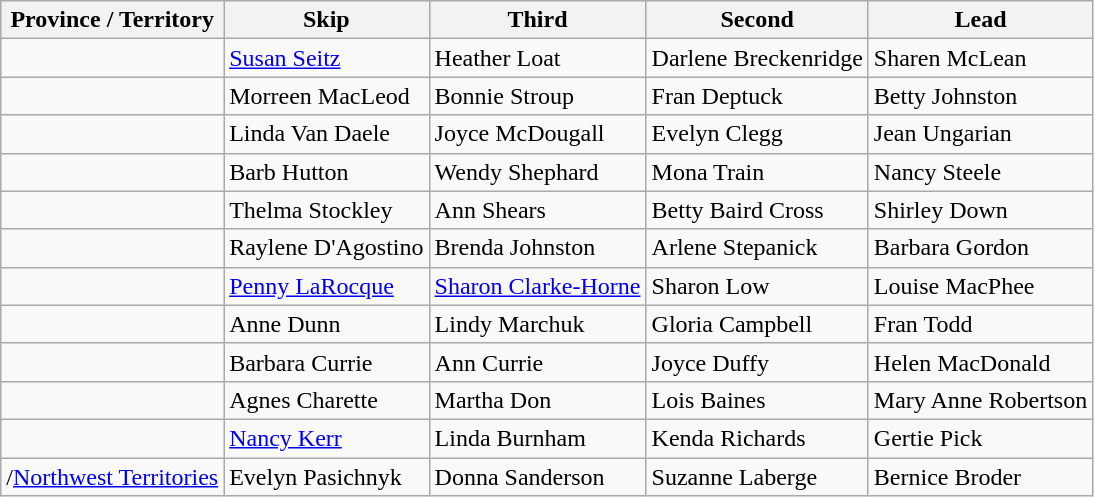<table class="wikitable">
<tr>
<th>Province / Territory</th>
<th>Skip</th>
<th>Third</th>
<th>Second</th>
<th>Lead</th>
</tr>
<tr>
<td></td>
<td><a href='#'>Susan Seitz</a></td>
<td>Heather Loat</td>
<td>Darlene Breckenridge</td>
<td>Sharen McLean</td>
</tr>
<tr>
<td></td>
<td>Morreen MacLeod</td>
<td>Bonnie Stroup</td>
<td>Fran Deptuck</td>
<td>Betty Johnston</td>
</tr>
<tr>
<td></td>
<td>Linda Van Daele</td>
<td>Joyce McDougall</td>
<td>Evelyn Clegg</td>
<td>Jean Ungarian</td>
</tr>
<tr>
<td></td>
<td>Barb Hutton</td>
<td>Wendy Shephard</td>
<td>Mona Train</td>
<td>Nancy Steele</td>
</tr>
<tr>
<td></td>
<td>Thelma Stockley</td>
<td>Ann Shears</td>
<td>Betty Baird Cross</td>
<td>Shirley Down</td>
</tr>
<tr>
<td></td>
<td>Raylene D'Agostino</td>
<td>Brenda Johnston</td>
<td>Arlene Stepanick</td>
<td>Barbara Gordon</td>
</tr>
<tr>
<td></td>
<td><a href='#'>Penny LaRocque</a></td>
<td><a href='#'>Sharon Clarke-Horne</a></td>
<td>Sharon Low</td>
<td>Louise MacPhee</td>
</tr>
<tr>
<td></td>
<td>Anne Dunn</td>
<td>Lindy Marchuk</td>
<td>Gloria Campbell</td>
<td>Fran Todd</td>
</tr>
<tr>
<td></td>
<td>Barbara Currie</td>
<td>Ann Currie</td>
<td>Joyce Duffy</td>
<td>Helen MacDonald</td>
</tr>
<tr>
<td></td>
<td>Agnes Charette</td>
<td>Martha Don</td>
<td>Lois Baines</td>
<td>Mary Anne Robertson</td>
</tr>
<tr>
<td></td>
<td><a href='#'>Nancy Kerr</a></td>
<td>Linda Burnham</td>
<td>Kenda Richards</td>
<td>Gertie Pick</td>
</tr>
<tr>
<td>/<a href='#'>Northwest Territories</a></td>
<td>Evelyn Pasichnyk</td>
<td>Donna Sanderson</td>
<td>Suzanne Laberge</td>
<td>Bernice Broder</td>
</tr>
</table>
